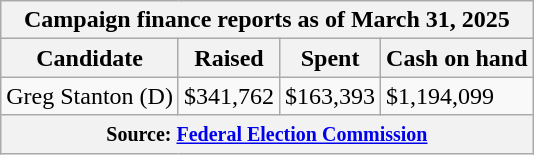<table class="wikitable sortable">
<tr>
<th colspan=4>Campaign finance reports as of March 31, 2025</th>
</tr>
<tr style="text-align:center;">
<th>Candidate</th>
<th>Raised</th>
<th>Spent</th>
<th>Cash on hand</th>
</tr>
<tr>
<td>Greg Stanton (D)</td>
<td>$341,762</td>
<td>$163,393</td>
<td>$1,194,099</td>
</tr>
<tr>
<th colspan="4"><small>Source: <a href='#'>Federal Election Commission</a></small></th>
</tr>
</table>
